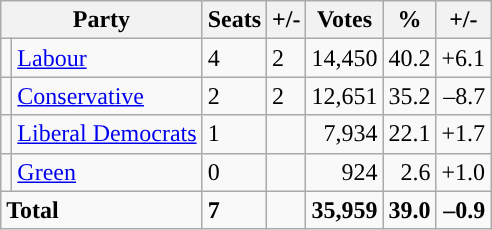<table class="wikitable sortable">
<tr>
<th colspan="2">Party</th>
<th>Seats</th>
<th>+/-</th>
<th>Votes</th>
<th>%</th>
<th>+/-</th>
</tr>
<tr>
<td style="background-color: "></td>
<td><a href='#'>Labour</a></td>
<td>4</td>
<td> 2</td>
<td style="text-align:right;">14,450</td>
<td style="text-align:right;">40.2</td>
<td style="text-align:right;">+6.1</td>
</tr>
<tr>
<td style="background-color: "></td>
<td><a href='#'>Conservative</a></td>
<td>2</td>
<td> 2</td>
<td style="text-align:right;">12,651</td>
<td style="text-align:right;">35.2</td>
<td style="text-align:right;">–8.7</td>
</tr>
<tr>
<td style="background-color: "></td>
<td><a href='#'>Liberal Democrats</a></td>
<td>1</td>
<td></td>
<td style="text-align:right;">7,934</td>
<td style="text-align:right;">22.1</td>
<td style="text-align:right;">+1.7</td>
</tr>
<tr>
<td style="background-color: "></td>
<td><a href='#'>Green</a></td>
<td>0</td>
<td></td>
<td style="text-align:right;">924</td>
<td style="text-align:right;">2.6</td>
<td style="text-align:right;">+1.0</td>
</tr>
<tr>
<td colspan="2"><strong>Total</strong></td>
<td><strong>7</strong></td>
<td></td>
<td style="text-align:right;"><strong>35,959</strong></td>
<td style="text-align:right;"><strong>39.0</strong></td>
<td style="text-align:right;"><strong>–0.9</strong></td>
</tr>
</table>
